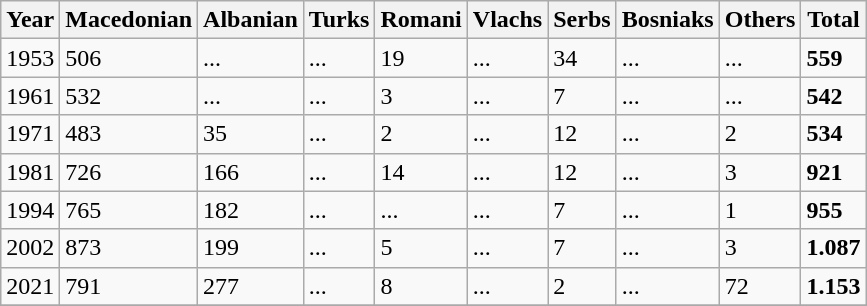<table class="wikitable">
<tr>
<th>Year</th>
<th>Macedonian</th>
<th>Albanian</th>
<th>Turks</th>
<th>Romani</th>
<th>Vlachs</th>
<th>Serbs</th>
<th>Bosniaks</th>
<th><abbr>Others</abbr></th>
<th>Total</th>
</tr>
<tr>
<td>1953</td>
<td>506</td>
<td>...</td>
<td>...</td>
<td>19</td>
<td>...</td>
<td>34</td>
<td>...</td>
<td>...</td>
<td><strong>559</strong></td>
</tr>
<tr>
<td>1961</td>
<td>532</td>
<td>...</td>
<td>...</td>
<td>3</td>
<td>...</td>
<td>7</td>
<td>...</td>
<td>...</td>
<td><strong>542</strong></td>
</tr>
<tr>
<td>1971</td>
<td>483</td>
<td>35</td>
<td>...</td>
<td>2</td>
<td>...</td>
<td>12</td>
<td>...</td>
<td>2</td>
<td><strong>534</strong></td>
</tr>
<tr>
<td>1981</td>
<td>726</td>
<td>166</td>
<td>...</td>
<td>14</td>
<td>...</td>
<td>12</td>
<td>...</td>
<td>3</td>
<td><strong>921</strong></td>
</tr>
<tr>
<td>1994</td>
<td>765</td>
<td>182</td>
<td>...</td>
<td>...</td>
<td>...</td>
<td>7</td>
<td>...</td>
<td>1</td>
<td><strong>955</strong></td>
</tr>
<tr>
<td>2002</td>
<td>873</td>
<td>199</td>
<td>...</td>
<td>5</td>
<td>...</td>
<td>7</td>
<td>...</td>
<td>3</td>
<td><strong>1.087</strong></td>
</tr>
<tr>
<td>2021</td>
<td>791</td>
<td>277</td>
<td>...</td>
<td>8</td>
<td>...</td>
<td>2</td>
<td>...</td>
<td>72</td>
<td><strong>1.153</strong></td>
</tr>
<tr>
</tr>
</table>
